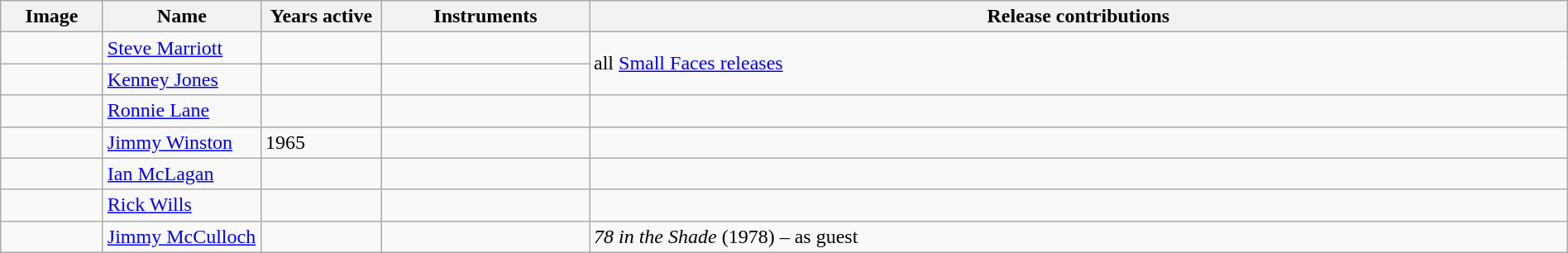<table class="wikitable" border="1" width="100%">
<tr>
<th width="75">Image</th>
<th width="120">Name</th>
<th width="90">Years active</th>
<th width="160">Instruments</th>
<th>Release contributions</th>
</tr>
<tr>
<td></td>
<td><a href='#'>Steve Marriott</a></td>
<td></td>
<td></td>
<td rowspan="2">all <a href='#'>Small Faces releases</a></td>
</tr>
<tr>
<td></td>
<td><a href='#'>Kenney Jones</a></td>
<td></td>
<td></td>
</tr>
<tr>
<td></td>
<td><a href='#'>Ronnie Lane</a></td>
<td></td>
<td></td>
<td></td>
</tr>
<tr>
<td></td>
<td><a href='#'>Jimmy Winston</a></td>
<td>1965 </td>
<td></td>
<td></td>
</tr>
<tr>
<td></td>
<td><a href='#'>Ian McLagan</a></td>
<td></td>
<td></td>
<td></td>
</tr>
<tr>
<td></td>
<td><a href='#'>Rick Wills</a></td>
<td></td>
<td></td>
<td></td>
</tr>
<tr>
<td></td>
<td><a href='#'>Jimmy McCulloch</a></td>
<td></td>
<td></td>
<td><em>78 in the Shade</em> (1978) – as guest</td>
</tr>
</table>
